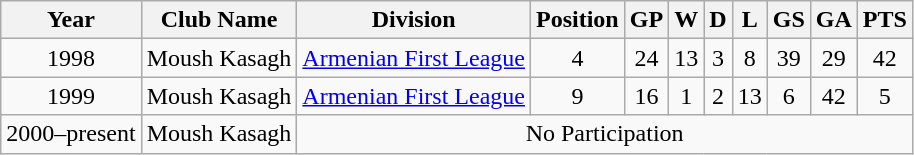<table class="wikitable" style="text-align: center;">
<tr>
<th>Year</th>
<th>Club Name</th>
<th>Division</th>
<th>Position</th>
<th>GP</th>
<th>W</th>
<th>D</th>
<th>L</th>
<th>GS</th>
<th>GA</th>
<th>PTS</th>
</tr>
<tr>
<td>1998</td>
<td>Moush Kasagh</td>
<td><a href='#'>Armenian First League</a></td>
<td>4</td>
<td>24</td>
<td>13</td>
<td>3</td>
<td>8</td>
<td>39</td>
<td>29</td>
<td>42</td>
</tr>
<tr>
<td>1999</td>
<td>Moush Kasagh</td>
<td><a href='#'>Armenian First League</a></td>
<td>9</td>
<td>16</td>
<td>1</td>
<td>2</td>
<td>13</td>
<td>6</td>
<td>42</td>
<td>5</td>
</tr>
<tr>
<td>2000–present</td>
<td>Moush Kasagh</td>
<td colspan="10">No Participation</td>
</tr>
</table>
